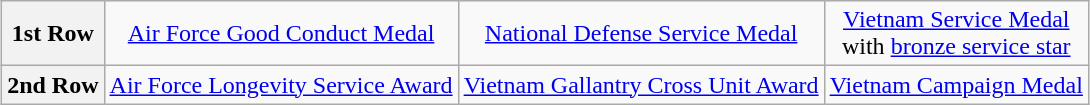<table class="wikitable" style="margin:1em auto; text-align:center;">
<tr>
<th>1st Row</th>
<td><a href='#'>Air Force Good Conduct Medal</a></td>
<td><a href='#'>National Defense Service Medal</a></td>
<td><a href='#'>Vietnam Service Medal</a><br>with <a href='#'>bronze service star</a></td>
</tr>
<tr>
<th>2nd Row</th>
<td><a href='#'>Air Force Longevity Service Award</a></td>
<td><a href='#'>Vietnam Gallantry Cross Unit Award</a></td>
<td><a href='#'>Vietnam Campaign Medal</a></td>
</tr>
</table>
